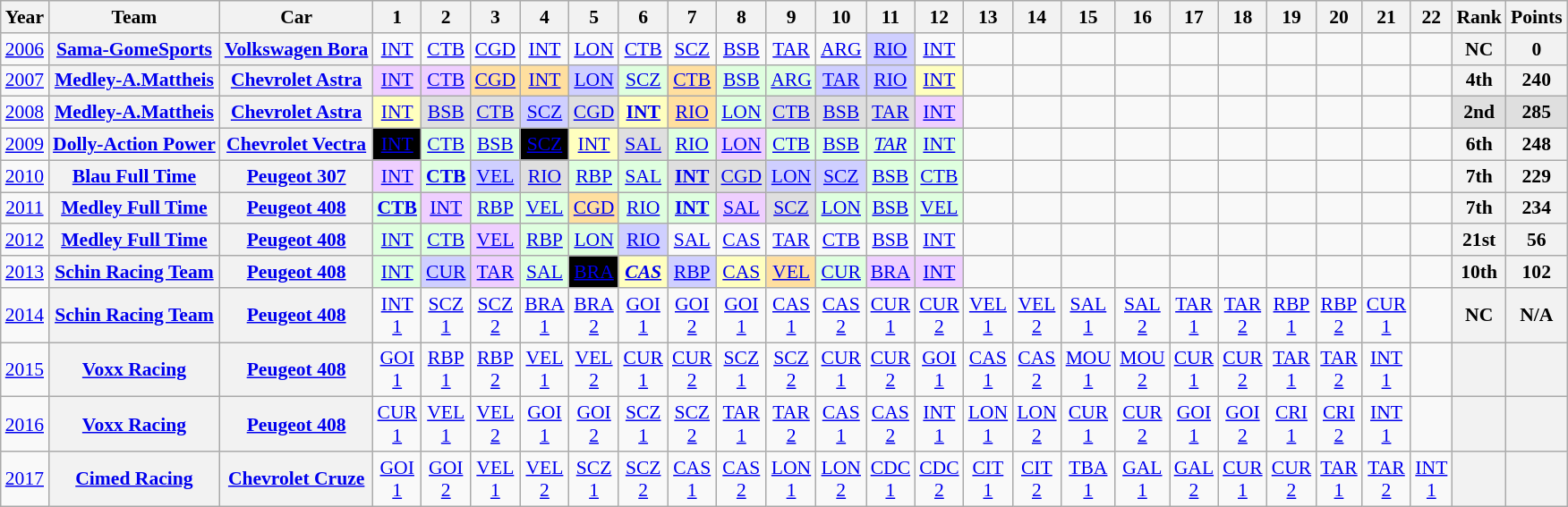<table class="wikitable" style="text-align:center; font-size:90%">
<tr>
<th>Year</th>
<th>Team</th>
<th>Car</th>
<th>1</th>
<th>2</th>
<th>3</th>
<th>4</th>
<th>5</th>
<th>6</th>
<th>7</th>
<th>8</th>
<th>9</th>
<th>10</th>
<th>11</th>
<th>12</th>
<th>13</th>
<th>14</th>
<th>15</th>
<th>16</th>
<th>17</th>
<th>18</th>
<th>19</th>
<th>20</th>
<th>21</th>
<th>22</th>
<th>Rank</th>
<th>Points</th>
</tr>
<tr>
<td><a href='#'>2006</a></td>
<th><a href='#'>Sama-GomeSports</a></th>
<th><a href='#'>Volkswagen Bora</a></th>
<td><a href='#'>INT</a></td>
<td><a href='#'>CTB</a></td>
<td><a href='#'>CGD</a></td>
<td><a href='#'>INT</a></td>
<td><a href='#'>LON</a></td>
<td><a href='#'>CTB</a></td>
<td><a href='#'>SCZ</a></td>
<td><a href='#'>BSB</a></td>
<td><a href='#'>TAR</a></td>
<td><a href='#'>ARG</a></td>
<td style="background:#CFCFFF;"><a href='#'>RIO</a><br></td>
<td><a href='#'>INT</a></td>
<td></td>
<td></td>
<td></td>
<td></td>
<td></td>
<td></td>
<td></td>
<td></td>
<td></td>
<td></td>
<th>NC</th>
<th>0</th>
</tr>
<tr>
<td><a href='#'>2007</a></td>
<th><a href='#'>Medley-A.Mattheis</a></th>
<th><a href='#'>Chevrolet Astra</a></th>
<td style="background:#EFCFFF;"><a href='#'>INT</a><br></td>
<td style="background:#EFCFFF;"><a href='#'>CTB</a><br></td>
<td style="background:#ffdf9f;"><a href='#'>CGD</a><br></td>
<td style="background:#ffdf9f;"><a href='#'>INT</a><br></td>
<td style="background:#CFCFFF;"><a href='#'>LON</a><br></td>
<td style="background:#dfffdf;"><a href='#'>SCZ</a><br></td>
<td style="background:#ffdf9f;"><a href='#'>CTB</a><br></td>
<td style="background:#dfffdf;"><a href='#'>BSB</a><br></td>
<td style="background:#dfffdf;"><a href='#'>ARG</a><br></td>
<td style="background:#CFCFFF;"><a href='#'>TAR</a><br></td>
<td style="background:#CFCFFF;"><a href='#'>RIO</a><br></td>
<td style="background:#ffffbf;"><a href='#'>INT</a><br></td>
<td></td>
<td></td>
<td></td>
<td></td>
<td></td>
<td></td>
<td></td>
<td></td>
<td></td>
<td></td>
<th>4th</th>
<th>240</th>
</tr>
<tr>
<td><a href='#'>2008</a></td>
<th><a href='#'>Medley-A.Mattheis</a></th>
<th><a href='#'>Chevrolet Astra</a></th>
<td style="background:#ffffbf;"><a href='#'>INT</a><br></td>
<td style="background:#dfdfdf;"><a href='#'>BSB</a><br></td>
<td style="background:#dfdfdf;"><a href='#'>CTB</a><br></td>
<td style="background:#CFCFFF;"><a href='#'>SCZ</a><br></td>
<td style="background:#dfdfdf;"><a href='#'>CGD</a><br></td>
<td style="background:#ffffbf;"><strong><a href='#'>INT</a></strong><br></td>
<td style="background:#ffdf9f;"><a href='#'>RIO</a><br></td>
<td style="background:#dfffdf;"><a href='#'>LON</a><br></td>
<td style="background:#dfdfdf;"><a href='#'>CTB</a><br></td>
<td style="background:#dfdfdf;"><a href='#'>BSB</a><br></td>
<td style="background:#dfdfdf;"><a href='#'>TAR</a><br></td>
<td style="background:#EFCFFF;"><a href='#'>INT</a><br></td>
<td></td>
<td></td>
<td></td>
<td></td>
<td></td>
<td></td>
<td></td>
<td></td>
<td></td>
<td></td>
<td align="center" style="background:#DFDFDF;"><strong>2nd</strong></td>
<td align="center" style="background:#DFDFDF;"><strong>285</strong></td>
</tr>
<tr>
<td><a href='#'>2009</a></td>
<th><a href='#'>Dolly-Action Power</a></th>
<th><a href='#'>Chevrolet Vectra</a></th>
<td style="background:#000000; color:white"><a href='#'>INT</a><br></td>
<td style="background:#dfffdf;"><a href='#'>CTB</a><br></td>
<td style="background:#dfffdf;"><a href='#'>BSB</a><br></td>
<td style="background:#000000; color:white"><a href='#'>SCZ</a><br></td>
<td style="background:#ffffbf;"><a href='#'>INT</a><br></td>
<td style="background:#dfdfdf;"><a href='#'>SAL</a><br></td>
<td style="background:#dfffdf;"><a href='#'>RIO</a><br></td>
<td style="background:#EFCFFF;"><a href='#'>LON</a><br></td>
<td style="background:#dfffdf;"><a href='#'>CTB</a><br></td>
<td style="background:#dfffdf;"><a href='#'>BSB</a><br></td>
<td style="background:#dfffdf;"><em><a href='#'>TAR</a></em><br></td>
<td style="background:#dfffdf;"><a href='#'>INT</a><br></td>
<td></td>
<td></td>
<td></td>
<td></td>
<td></td>
<td></td>
<td></td>
<td></td>
<td></td>
<td></td>
<th>6th</th>
<th>248</th>
</tr>
<tr>
<td><a href='#'>2010</a></td>
<th><a href='#'>Blau Full Time</a></th>
<th><a href='#'>Peugeot 307</a></th>
<td style="background:#efcfff;"><a href='#'>INT</a><br></td>
<td style="background:#dfffdf;"><strong><a href='#'>CTB</a></strong><br></td>
<td style="background:#cfcfff;"><a href='#'>VEL</a><br></td>
<td style="background:#DFDFDF;"><a href='#'>RIO</a><br></td>
<td style="background:#dfffdf;"><a href='#'>RBP</a><br></td>
<td style="background:#dfffdf;"><a href='#'>SAL</a><br></td>
<td style="background:#DFDFDF;"><strong><a href='#'>INT</a></strong><br></td>
<td style="background:#DFDFDF;"><a href='#'>CGD</a><br></td>
<td style="background:#cfcfff;"><a href='#'>LON</a><br></td>
<td style="background:#cfcfff;"><a href='#'>SCZ</a><br></td>
<td style="background:#dfffdf;"><a href='#'>BSB</a><br></td>
<td style="background:#dfffdf;"><a href='#'>CTB</a><br></td>
<td></td>
<td></td>
<td></td>
<td></td>
<td></td>
<td></td>
<td></td>
<td></td>
<td></td>
<td></td>
<th>7th</th>
<th>229</th>
</tr>
<tr>
<td><a href='#'>2011</a></td>
<th><a href='#'>Medley Full Time</a></th>
<th><a href='#'>Peugeot 408</a></th>
<td style="background:#dfffdf;"><strong><a href='#'>CTB</a></strong><br></td>
<td style="background:#efcfff;"><a href='#'>INT</a><br></td>
<td style="background:#DFFFDF;"><a href='#'>RBP</a><br></td>
<td style="background:#DFFFDF;"><a href='#'>VEL</a><br></td>
<td style="background:#FFDF9F;"><a href='#'>CGD</a><br></td>
<td style="background:#dfffdf;"><a href='#'>RIO</a><br></td>
<td style="background:#DFFFDF;"><strong><a href='#'>INT</a></strong><br></td>
<td style="background:#efcfff;"><a href='#'>SAL</a><br></td>
<td style="background:#DFDFDF;"><a href='#'>SCZ</a><br></td>
<td style="background:#DFFFDF;"><a href='#'>LON</a><br></td>
<td style="background:#DFFFDF;"><a href='#'>BSB</a><br></td>
<td style="background:#DFFFDF;"><a href='#'>VEL</a><br></td>
<td></td>
<td></td>
<td></td>
<td></td>
<td></td>
<td></td>
<td></td>
<td></td>
<td></td>
<td></td>
<th>7th</th>
<th>234</th>
</tr>
<tr>
<td><a href='#'>2012</a></td>
<th><a href='#'>Medley Full Time</a></th>
<th><a href='#'>Peugeot 408</a></th>
<td style="background:#dfffdf;"><a href='#'>INT</a><br></td>
<td style="background:#dfffdf;"><a href='#'>CTB</a><br></td>
<td style="background:#efcfff;"><a href='#'>VEL</a><br></td>
<td style="background:#dfffdf;"><a href='#'>RBP</a><br></td>
<td style="background:#dfffdf;"><a href='#'>LON</a><br></td>
<td style="background:#cfcfff;"><a href='#'>RIO</a><br></td>
<td><a href='#'>SAL</a></td>
<td><a href='#'>CAS</a></td>
<td><a href='#'>TAR</a></td>
<td><a href='#'>CTB</a></td>
<td><a href='#'>BSB</a></td>
<td><a href='#'>INT</a></td>
<td></td>
<td></td>
<td></td>
<td></td>
<td></td>
<td></td>
<td></td>
<td></td>
<td></td>
<td></td>
<th>21st</th>
<th>56</th>
</tr>
<tr>
<td><a href='#'>2013</a></td>
<th><a href='#'>Schin Racing Team</a></th>
<th><a href='#'>Peugeot 408</a></th>
<td style="background:#DFFFDF;"><a href='#'>INT</a><br></td>
<td style="background:#cfcfff;"><a href='#'>CUR</a><br></td>
<td style="background:#efcfff;"><a href='#'>TAR</a><br></td>
<td style="background:#DFFFDF;"><a href='#'>SAL</a><br></td>
<td style="background:black; color:white;"><a href='#'>BRA</a><br></td>
<td style="background:#FFFFBF;"><a href='#'><strong><em>CAS</em></strong></a><br></td>
<td style="background:#cfcfff;"><a href='#'>RBP</a><br></td>
<td style="background:#FFFFBF;"><a href='#'>CAS</a><br></td>
<td style="background:#FFDF9F;"><a href='#'>VEL</a><br></td>
<td style="background:#DFFFDF;"><a href='#'>CUR</a><br></td>
<td style="background:#efcfff;"><a href='#'>BRA</a><br></td>
<td style="background:#efcfff;"><a href='#'>INT</a><br></td>
<td></td>
<td></td>
<td></td>
<td></td>
<td></td>
<td></td>
<td></td>
<td></td>
<td></td>
<td></td>
<th>10th</th>
<th>102</th>
</tr>
<tr>
<td><a href='#'>2014</a></td>
<th><a href='#'>Schin Racing Team</a></th>
<th><a href='#'>Peugeot 408</a></th>
<td><a href='#'>INT<br>1</a></td>
<td><a href='#'>SCZ<br>1</a></td>
<td><a href='#'>SCZ<br>2</a></td>
<td><a href='#'>BRA<br>1</a></td>
<td><a href='#'>BRA<br>2</a></td>
<td><a href='#'>GOI<br>1</a></td>
<td><a href='#'>GOI<br>2</a></td>
<td><a href='#'>GOI<br>1</a></td>
<td><a href='#'>CAS<br>1</a></td>
<td><a href='#'>CAS<br>2</a></td>
<td><a href='#'>CUR<br>1</a></td>
<td><a href='#'>CUR<br>2</a></td>
<td><a href='#'>VEL<br>1</a></td>
<td><a href='#'>VEL<br>2</a></td>
<td><a href='#'>SAL<br>1</a></td>
<td><a href='#'>SAL<br>2</a></td>
<td><a href='#'>TAR<br>1</a></td>
<td><a href='#'>TAR<br>2</a></td>
<td><a href='#'>RBP<br>1</a></td>
<td><a href='#'>RBP<br>2</a></td>
<td><a href='#'>CUR<br>1</a></td>
<td></td>
<th>NC</th>
<th>N/A</th>
</tr>
<tr>
<td><a href='#'>2015</a></td>
<th><a href='#'>Voxx Racing</a></th>
<th><a href='#'>Peugeot 408</a></th>
<td><a href='#'>GOI<br>1</a></td>
<td><a href='#'>RBP<br>1</a></td>
<td><a href='#'>RBP<br>2</a></td>
<td><a href='#'>VEL<br>1</a></td>
<td><a href='#'>VEL<br>2</a></td>
<td><a href='#'>CUR<br>1</a></td>
<td><a href='#'>CUR<br>2</a></td>
<td><a href='#'>SCZ<br>1</a></td>
<td><a href='#'>SCZ<br>2</a></td>
<td><a href='#'>CUR<br>1</a></td>
<td><a href='#'>CUR<br>2</a></td>
<td><a href='#'>GOI<br>1</a></td>
<td><a href='#'>CAS<br>1</a></td>
<td><a href='#'>CAS<br>2</a></td>
<td><a href='#'>MOU<br>1</a></td>
<td><a href='#'>MOU<br>2</a></td>
<td><a href='#'>CUR<br>1</a></td>
<td><a href='#'>CUR<br>2</a></td>
<td><a href='#'>TAR<br>1</a></td>
<td><a href='#'>TAR<br>2</a></td>
<td><a href='#'>INT<br>1</a></td>
<td></td>
<th></th>
<th></th>
</tr>
<tr>
<td><a href='#'>2016</a></td>
<th><a href='#'>Voxx Racing</a></th>
<th><a href='#'>Peugeot 408</a></th>
<td><a href='#'>CUR<br>1</a></td>
<td><a href='#'>VEL<br>1</a></td>
<td><a href='#'>VEL<br>2</a></td>
<td><a href='#'>GOI<br>1</a></td>
<td><a href='#'>GOI<br>2</a></td>
<td><a href='#'>SCZ<br>1</a></td>
<td><a href='#'>SCZ<br>2</a></td>
<td><a href='#'>TAR<br>1</a></td>
<td><a href='#'>TAR<br>2</a></td>
<td><a href='#'>CAS<br>1</a></td>
<td><a href='#'>CAS<br>2</a></td>
<td><a href='#'>INT<br>1</a></td>
<td><a href='#'>LON<br>1</a></td>
<td><a href='#'>LON<br>2</a></td>
<td><a href='#'>CUR<br>1</a></td>
<td><a href='#'>CUR<br>2</a></td>
<td><a href='#'>GOI<br>1</a></td>
<td><a href='#'>GOI<br>2</a></td>
<td><a href='#'>CRI<br>1</a></td>
<td><a href='#'>CRI<br>2</a></td>
<td><a href='#'>INT<br>1</a></td>
<td></td>
<th></th>
<th></th>
</tr>
<tr>
<td><a href='#'>2017</a></td>
<th><a href='#'>Cimed Racing</a></th>
<th><a href='#'>Chevrolet Cruze</a></th>
<td><a href='#'>GOI<br>1</a></td>
<td><a href='#'>GOI<br>2</a></td>
<td><a href='#'>VEL<br>1</a></td>
<td><a href='#'>VEL<br>2</a></td>
<td><a href='#'>SCZ<br>1</a></td>
<td><a href='#'>SCZ<br>2</a></td>
<td><a href='#'>CAS<br>1</a></td>
<td><a href='#'>CAS<br>2</a></td>
<td><a href='#'>LON<br>1</a></td>
<td><a href='#'>LON<br>2</a></td>
<td><a href='#'>CDC<br>1</a></td>
<td><a href='#'>CDC<br>2</a></td>
<td><a href='#'>CIT<br>1</a></td>
<td><a href='#'>CIT<br>2</a></td>
<td><a href='#'>TBA<br>1</a></td>
<td><a href='#'>GAL<br>1</a></td>
<td><a href='#'>GAL<br>2</a></td>
<td><a href='#'>CUR<br>1</a></td>
<td><a href='#'>CUR<br>2</a></td>
<td><a href='#'>TAR<br>1</a></td>
<td><a href='#'>TAR<br>2</a></td>
<td><a href='#'>INT<br>1</a></td>
<th></th>
<th></th>
</tr>
</table>
